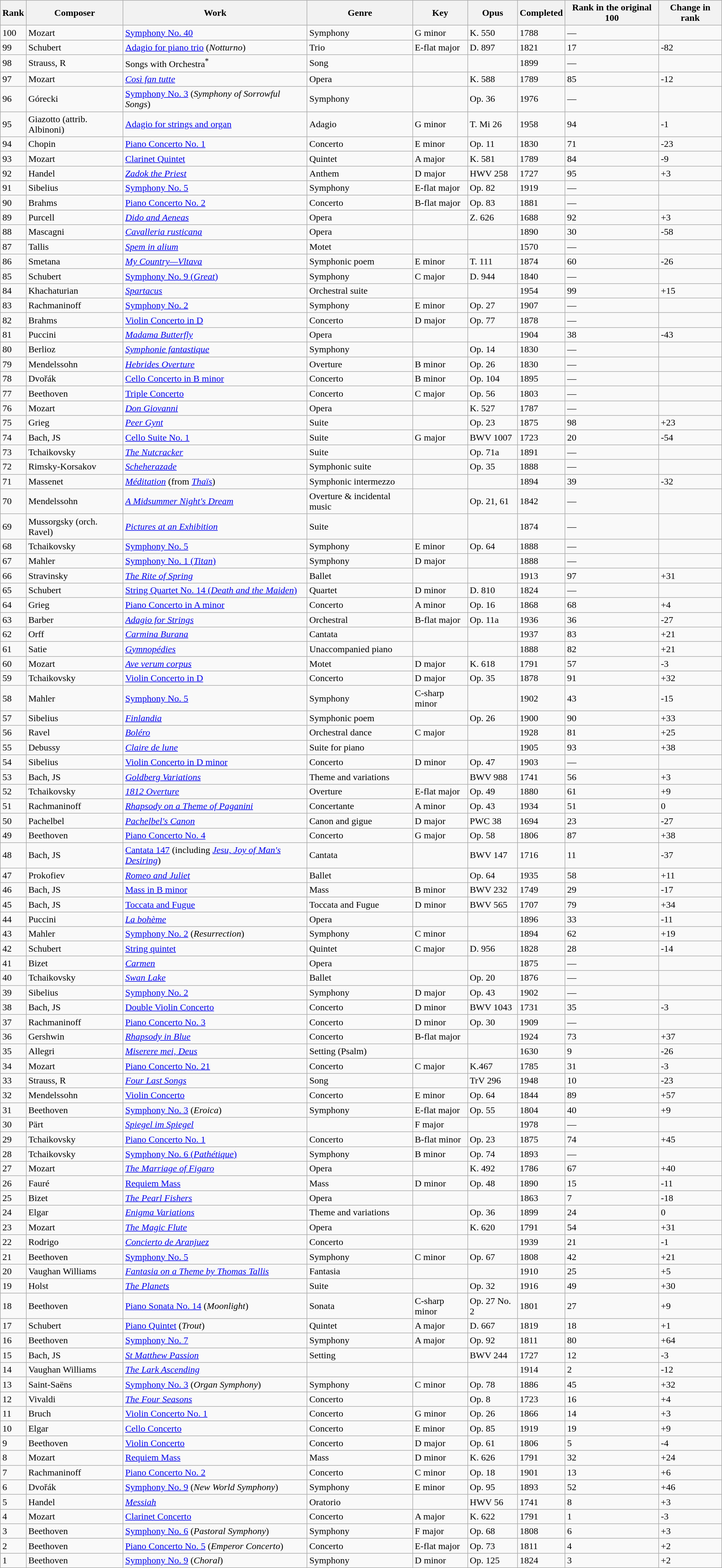<table class="wikitable sortable">
<tr>
<th>Rank</th>
<th>Composer</th>
<th>Work</th>
<th>Genre</th>
<th>Key</th>
<th>Opus</th>
<th>Completed</th>
<th>Rank in the original 100</th>
<th>Change in rank</th>
</tr>
<tr>
<td>100</td>
<td>Mozart</td>
<td><a href='#'>Symphony No. 40</a></td>
<td>Symphony</td>
<td>G minor</td>
<td>K. 550</td>
<td>1788</td>
<td>—</td>
<td></td>
</tr>
<tr>
<td>99</td>
<td>Schubert</td>
<td><a href='#'>Adagio for piano trio</a> (<em>Notturno</em>)</td>
<td>Trio</td>
<td>E-flat major</td>
<td>D. 897</td>
<td>1821</td>
<td>17</td>
<td>-82</td>
</tr>
<tr>
<td>98</td>
<td>Strauss, R</td>
<td>Songs with Orchestra<sup>*</sup></td>
<td>Song</td>
<td></td>
<td></td>
<td>1899</td>
<td>—</td>
<td></td>
</tr>
<tr>
<td>97</td>
<td>Mozart</td>
<td><em><a href='#'>Così fan tutte</a></em></td>
<td>Opera</td>
<td></td>
<td>K. 588</td>
<td>1789</td>
<td>85</td>
<td>-12</td>
</tr>
<tr>
<td>96</td>
<td>Górecki</td>
<td><a href='#'>Symphony No. 3</a> (<em>Symphony of Sorrowful Songs</em>)</td>
<td>Symphony</td>
<td></td>
<td>Op. 36</td>
<td>1976</td>
<td>—</td>
<td></td>
</tr>
<tr>
<td>95</td>
<td>Giazotto (attrib. Albinoni)</td>
<td><a href='#'>Adagio for strings and organ</a></td>
<td>Adagio</td>
<td>G minor</td>
<td>T. Mi 26</td>
<td>1958</td>
<td>94</td>
<td>-1</td>
</tr>
<tr>
<td>94</td>
<td>Chopin</td>
<td><a href='#'>Piano Concerto No. 1</a></td>
<td>Concerto</td>
<td>E minor</td>
<td>Op. 11</td>
<td>1830</td>
<td>71</td>
<td>-23</td>
</tr>
<tr>
<td>93</td>
<td>Mozart</td>
<td><a href='#'>Clarinet Quintet</a></td>
<td>Quintet</td>
<td>A major</td>
<td>K. 581</td>
<td>1789</td>
<td>84</td>
<td>-9</td>
</tr>
<tr>
<td>92</td>
<td>Handel</td>
<td><em><a href='#'>Zadok the Priest</a></em></td>
<td>Anthem</td>
<td>D major</td>
<td>HWV 258</td>
<td>1727</td>
<td>95</td>
<td>+3</td>
</tr>
<tr>
<td>91</td>
<td>Sibelius</td>
<td><a href='#'>Symphony No. 5</a></td>
<td>Symphony</td>
<td>E-flat major</td>
<td>Op. 82</td>
<td>1919</td>
<td>—</td>
<td></td>
</tr>
<tr>
<td>90</td>
<td>Brahms</td>
<td><a href='#'>Piano Concerto No. 2</a></td>
<td>Concerto</td>
<td>B-flat major</td>
<td>Op. 83</td>
<td>1881</td>
<td>—</td>
<td></td>
</tr>
<tr>
<td>89</td>
<td>Purcell</td>
<td><em><a href='#'>Dido and Aeneas</a></em></td>
<td>Opera</td>
<td></td>
<td>Z. 626</td>
<td>1688</td>
<td>92</td>
<td>+3</td>
</tr>
<tr>
<td>88</td>
<td>Mascagni</td>
<td><em><a href='#'>Cavalleria rusticana</a></em></td>
<td>Opera</td>
<td></td>
<td></td>
<td>1890</td>
<td>30</td>
<td>-58</td>
</tr>
<tr>
<td>87</td>
<td>Tallis</td>
<td><em><a href='#'>Spem in alium</a></em></td>
<td>Motet</td>
<td></td>
<td></td>
<td>1570</td>
<td>—</td>
<td></td>
</tr>
<tr>
<td>86</td>
<td>Smetana</td>
<td><em><a href='#'>My Country—Vltava</a></em></td>
<td>Symphonic poem</td>
<td>E minor</td>
<td>T. 111</td>
<td>1874</td>
<td>60</td>
<td>-26</td>
</tr>
<tr>
<td>85</td>
<td>Schubert</td>
<td><a href='#'>Symphony No. 9 (<em>Great</em>)</a></td>
<td>Symphony</td>
<td>C major</td>
<td>D. 944</td>
<td>1840</td>
<td>—</td>
<td></td>
</tr>
<tr>
<td>84</td>
<td>Khachaturian</td>
<td><em><a href='#'>Spartacus</a></em></td>
<td>Orchestral suite</td>
<td></td>
<td></td>
<td>1954</td>
<td>99</td>
<td>+15</td>
</tr>
<tr>
<td>83</td>
<td>Rachmaninoff</td>
<td><a href='#'>Symphony No. 2</a></td>
<td>Symphony</td>
<td>E minor</td>
<td>Op. 27</td>
<td>1907</td>
<td>—</td>
<td></td>
</tr>
<tr>
<td>82</td>
<td>Brahms</td>
<td><a href='#'>Violin Concerto in D</a></td>
<td>Concerto</td>
<td>D major</td>
<td>Op. 77</td>
<td>1878</td>
<td>—</td>
<td></td>
</tr>
<tr>
<td>81</td>
<td>Puccini</td>
<td><em><a href='#'>Madama Butterfly</a></em></td>
<td>Opera</td>
<td></td>
<td></td>
<td>1904</td>
<td>38</td>
<td>-43</td>
</tr>
<tr>
<td>80</td>
<td>Berlioz</td>
<td><em><a href='#'>Symphonie fantastique</a></em></td>
<td>Symphony</td>
<td></td>
<td>Op. 14</td>
<td>1830</td>
<td>—</td>
<td></td>
</tr>
<tr>
<td>79</td>
<td>Mendelssohn</td>
<td><em><a href='#'>Hebrides Overture</a></em></td>
<td>Overture</td>
<td>B minor</td>
<td>Op. 26</td>
<td>1830</td>
<td>—</td>
<td></td>
</tr>
<tr>
<td>78</td>
<td>Dvořák</td>
<td><a href='#'>Cello Concerto in B minor</a></td>
<td>Concerto</td>
<td>B minor</td>
<td>Op. 104</td>
<td>1895</td>
<td>—</td>
<td></td>
</tr>
<tr>
<td>77</td>
<td>Beethoven</td>
<td><a href='#'>Triple Concerto</a></td>
<td>Concerto</td>
<td>C major</td>
<td>Op. 56</td>
<td>1803</td>
<td>—</td>
<td></td>
</tr>
<tr>
<td>76</td>
<td>Mozart</td>
<td><em><a href='#'>Don Giovanni</a></em></td>
<td>Opera</td>
<td></td>
<td>K. 527</td>
<td>1787</td>
<td>—</td>
<td></td>
</tr>
<tr>
<td>75</td>
<td>Grieg</td>
<td><em><a href='#'>Peer Gynt</a></em></td>
<td>Suite</td>
<td></td>
<td>Op. 23</td>
<td>1875</td>
<td>98</td>
<td>+23</td>
</tr>
<tr>
<td>74</td>
<td>Bach, JS</td>
<td><a href='#'>Cello Suite No. 1</a></td>
<td>Suite</td>
<td>G major</td>
<td>BWV 1007</td>
<td>1723</td>
<td>20</td>
<td>-54</td>
</tr>
<tr>
<td>73</td>
<td>Tchaikovsky</td>
<td><em><a href='#'>The Nutcracker</a></em></td>
<td>Suite</td>
<td></td>
<td>Op. 71a</td>
<td>1891</td>
<td>—</td>
<td></td>
</tr>
<tr>
<td>72</td>
<td>Rimsky-Korsakov</td>
<td><em><a href='#'>Scheherazade</a></em></td>
<td>Symphonic suite</td>
<td></td>
<td>Op. 35</td>
<td>1888</td>
<td>—</td>
<td></td>
</tr>
<tr>
<td>71</td>
<td>Massenet</td>
<td><em><a href='#'>Méditation</a></em> (from <em><a href='#'>Thaïs</a></em>)</td>
<td>Symphonic intermezzo</td>
<td></td>
<td></td>
<td>1894</td>
<td>39</td>
<td>-32</td>
</tr>
<tr>
<td>70</td>
<td>Mendelssohn</td>
<td><em><a href='#'>A Midsummer Night's Dream</a></em></td>
<td>Overture & incidental music</td>
<td></td>
<td>Op. 21, 61</td>
<td>1842</td>
<td>—</td>
<td></td>
</tr>
<tr>
<td>69</td>
<td>Mussorgsky (orch. Ravel)</td>
<td><em><a href='#'>Pictures at an Exhibition</a></em></td>
<td>Suite</td>
<td></td>
<td></td>
<td>1874</td>
<td>—</td>
<td></td>
</tr>
<tr>
<td>68</td>
<td>Tchaikovsky</td>
<td><a href='#'>Symphony No. 5</a></td>
<td>Symphony</td>
<td>E minor</td>
<td>Op. 64</td>
<td>1888</td>
<td>—</td>
<td></td>
</tr>
<tr>
<td>67</td>
<td>Mahler</td>
<td><a href='#'>Symphony No. 1 (<em>Titan</em>)</a></td>
<td>Symphony</td>
<td>D major</td>
<td></td>
<td>1888</td>
<td>—</td>
<td></td>
</tr>
<tr>
<td>66</td>
<td>Stravinsky</td>
<td><em><a href='#'>The Rite of Spring</a></em></td>
<td>Ballet</td>
<td></td>
<td></td>
<td>1913</td>
<td>97</td>
<td>+31</td>
</tr>
<tr>
<td>65</td>
<td>Schubert</td>
<td><a href='#'>String Quartet No. 14 (<em>Death and the Maiden</em>)</a></td>
<td>Quartet</td>
<td>D minor</td>
<td>D. 810</td>
<td>1824</td>
<td>—</td>
<td></td>
</tr>
<tr>
<td>64</td>
<td>Grieg</td>
<td><a href='#'>Piano Concerto in A minor</a></td>
<td>Concerto</td>
<td>A minor</td>
<td>Op. 16</td>
<td>1868</td>
<td>68</td>
<td>+4</td>
</tr>
<tr>
<td>63</td>
<td>Barber</td>
<td><em><a href='#'>Adagio for Strings</a></em></td>
<td>Orchestral</td>
<td>B-flat major</td>
<td>Op. 11a</td>
<td>1936</td>
<td>36</td>
<td>-27</td>
</tr>
<tr>
<td>62</td>
<td>Orff</td>
<td><em><a href='#'>Carmina Burana</a></em></td>
<td>Cantata</td>
<td></td>
<td></td>
<td>1937</td>
<td>83</td>
<td>+21</td>
</tr>
<tr>
<td>61</td>
<td>Satie</td>
<td><em><a href='#'>Gymnopédies</a></em></td>
<td>Unaccompanied piano</td>
<td></td>
<td></td>
<td>1888</td>
<td>82</td>
<td>+21</td>
</tr>
<tr>
<td>60</td>
<td>Mozart</td>
<td><em><a href='#'>Ave verum corpus</a></em></td>
<td>Motet</td>
<td>D major</td>
<td>K. 618</td>
<td>1791</td>
<td>57</td>
<td>-3</td>
</tr>
<tr>
<td>59</td>
<td>Tchaikovsky</td>
<td><a href='#'>Violin Concerto in D</a></td>
<td>Concerto</td>
<td>D major</td>
<td>Op. 35</td>
<td>1878</td>
<td>91</td>
<td>+32</td>
</tr>
<tr>
<td>58</td>
<td>Mahler</td>
<td><a href='#'>Symphony No. 5</a></td>
<td>Symphony</td>
<td>C-sharp minor</td>
<td></td>
<td>1902</td>
<td>43</td>
<td>-15</td>
</tr>
<tr>
<td>57</td>
<td>Sibelius</td>
<td><em><a href='#'>Finlandia</a></em></td>
<td>Symphonic poem</td>
<td></td>
<td>Op. 26</td>
<td>1900</td>
<td>90</td>
<td>+33</td>
</tr>
<tr>
<td>56</td>
<td>Ravel</td>
<td><em><a href='#'>Boléro</a></em></td>
<td>Orchestral dance</td>
<td>C major</td>
<td></td>
<td>1928</td>
<td>81</td>
<td>+25</td>
</tr>
<tr>
<td>55</td>
<td>Debussy</td>
<td><em><a href='#'>Claire de lune</a></em></td>
<td>Suite for piano</td>
<td></td>
<td></td>
<td>1905</td>
<td>93</td>
<td>+38</td>
</tr>
<tr>
<td>54</td>
<td>Sibelius</td>
<td><a href='#'>Violin Concerto in D minor</a></td>
<td>Concerto</td>
<td>D minor</td>
<td>Op. 47</td>
<td>1903</td>
<td>—</td>
<td></td>
</tr>
<tr>
<td>53</td>
<td>Bach, JS</td>
<td><em><a href='#'>Goldberg Variations</a></em></td>
<td>Theme and variations</td>
<td></td>
<td>BWV 988</td>
<td>1741</td>
<td>56</td>
<td>+3</td>
</tr>
<tr>
<td>52</td>
<td>Tchaikovsky</td>
<td><em><a href='#'>1812 Overture</a></em></td>
<td>Overture</td>
<td>E-flat major</td>
<td>Op. 49</td>
<td>1880</td>
<td>61</td>
<td>+9</td>
</tr>
<tr>
<td>51</td>
<td>Rachmaninoff</td>
<td><em><a href='#'>Rhapsody on a Theme of Paganini</a></em></td>
<td>Concertante</td>
<td>A minor</td>
<td>Op. 43</td>
<td>1934</td>
<td>51</td>
<td>0</td>
</tr>
<tr>
<td>50</td>
<td>Pachelbel</td>
<td><em><a href='#'>Pachelbel's Canon</a></em></td>
<td>Canon and gigue</td>
<td>D major</td>
<td>PWC 38</td>
<td>1694</td>
<td>23</td>
<td>-27</td>
</tr>
<tr>
<td>49</td>
<td>Beethoven</td>
<td><a href='#'>Piano Concerto No. 4</a></td>
<td>Concerto</td>
<td>G major</td>
<td>Op. 58</td>
<td>1806</td>
<td>87</td>
<td>+38</td>
</tr>
<tr>
<td>48</td>
<td>Bach, JS</td>
<td><a href='#'>Cantata 147</a> (including <em><a href='#'>Jesu, Joy of Man's Desiring</a></em>)</td>
<td>Cantata</td>
<td></td>
<td>BWV 147</td>
<td>1716</td>
<td>11</td>
<td>-37</td>
</tr>
<tr>
<td>47</td>
<td>Prokofiev</td>
<td><em><a href='#'>Romeo and Juliet</a></em></td>
<td>Ballet</td>
<td></td>
<td>Op. 64</td>
<td>1935</td>
<td>58</td>
<td>+11</td>
</tr>
<tr>
<td>46</td>
<td>Bach, JS</td>
<td><a href='#'>Mass in B minor</a></td>
<td>Mass</td>
<td>B minor</td>
<td>BWV 232</td>
<td>1749</td>
<td>29</td>
<td>-17</td>
</tr>
<tr>
<td>45</td>
<td>Bach, JS</td>
<td><a href='#'>Toccata and Fugue</a></td>
<td>Toccata and Fugue</td>
<td>D minor</td>
<td>BWV 565</td>
<td>1707</td>
<td>79</td>
<td>+34</td>
</tr>
<tr>
<td>44</td>
<td>Puccini</td>
<td><em><a href='#'>La bohème</a></em></td>
<td>Opera</td>
<td></td>
<td></td>
<td>1896</td>
<td>33</td>
<td>-11</td>
</tr>
<tr>
<td>43</td>
<td>Mahler</td>
<td><a href='#'>Symphony No. 2</a> (<em>Resurrection</em>)</td>
<td>Symphony</td>
<td>C minor</td>
<td></td>
<td>1894</td>
<td>62</td>
<td>+19</td>
</tr>
<tr>
<td>42</td>
<td>Schubert</td>
<td><a href='#'>String quintet</a></td>
<td>Quintet</td>
<td>C major</td>
<td>D. 956</td>
<td>1828</td>
<td>28</td>
<td>-14</td>
</tr>
<tr>
<td>41</td>
<td>Bizet</td>
<td><em><a href='#'>Carmen</a></em></td>
<td>Opera</td>
<td></td>
<td></td>
<td>1875</td>
<td>—</td>
<td></td>
</tr>
<tr>
<td>40</td>
<td>Tchaikovsky</td>
<td><em><a href='#'>Swan Lake</a></em></td>
<td>Ballet</td>
<td></td>
<td>Op. 20</td>
<td>1876</td>
<td>—</td>
<td></td>
</tr>
<tr>
<td>39</td>
<td>Sibelius</td>
<td><a href='#'>Symphony No. 2</a></td>
<td>Symphony</td>
<td>D major</td>
<td>Op. 43</td>
<td>1902</td>
<td>—</td>
<td></td>
</tr>
<tr>
<td>38</td>
<td>Bach, JS</td>
<td><a href='#'>Double Violin Concerto</a></td>
<td>Concerto</td>
<td>D minor</td>
<td>BWV 1043</td>
<td>1731</td>
<td>35</td>
<td>-3</td>
</tr>
<tr>
<td>37</td>
<td>Rachmaninoff</td>
<td><a href='#'>Piano Concerto No. 3</a></td>
<td>Concerto</td>
<td>D minor</td>
<td>Op. 30</td>
<td>1909</td>
<td>—</td>
<td></td>
</tr>
<tr>
<td>36</td>
<td>Gershwin</td>
<td><em><a href='#'>Rhapsody in Blue</a></em></td>
<td>Concerto</td>
<td>B-flat major</td>
<td></td>
<td>1924</td>
<td>73</td>
<td>+37</td>
</tr>
<tr>
<td>35</td>
<td>Allegri</td>
<td><em><a href='#'>Miserere mei, Deus</a></em></td>
<td>Setting (Psalm)</td>
<td></td>
<td></td>
<td>1630</td>
<td>9</td>
<td>-26</td>
</tr>
<tr>
<td>34</td>
<td>Mozart</td>
<td><a href='#'>Piano Concerto No. 21</a></td>
<td>Concerto</td>
<td>C major</td>
<td>K.467</td>
<td>1785</td>
<td>31</td>
<td>-3</td>
</tr>
<tr>
<td>33</td>
<td>Strauss, R</td>
<td><em><a href='#'>Four Last Songs</a></em></td>
<td>Song</td>
<td></td>
<td>TrV 296</td>
<td>1948</td>
<td>10</td>
<td>-23</td>
</tr>
<tr>
<td>32</td>
<td>Mendelssohn</td>
<td><a href='#'>Violin Concerto</a></td>
<td>Concerto</td>
<td>E minor</td>
<td>Op. 64</td>
<td>1844</td>
<td>89</td>
<td>+57</td>
</tr>
<tr>
<td>31</td>
<td>Beethoven</td>
<td><a href='#'>Symphony No. 3</a> (<em>Eroica</em>)</td>
<td>Symphony</td>
<td>E-flat major</td>
<td>Op. 55</td>
<td>1804</td>
<td>40</td>
<td>+9</td>
</tr>
<tr>
<td>30</td>
<td>Pärt</td>
<td><em><a href='#'>Spiegel im Spiegel</a></em></td>
<td></td>
<td>F major</td>
<td></td>
<td>1978</td>
<td>—</td>
<td></td>
</tr>
<tr>
<td>29</td>
<td>Tchaikovsky</td>
<td><a href='#'>Piano Concerto No. 1</a></td>
<td>Concerto</td>
<td>B-flat minor</td>
<td>Op. 23</td>
<td>1875</td>
<td>74</td>
<td>+45</td>
</tr>
<tr>
<td>28</td>
<td>Tchaikovsky</td>
<td><a href='#'>Symphony No. 6 (<em>Pathétique</em>)</a></td>
<td>Symphony</td>
<td>B minor</td>
<td>Op. 74</td>
<td>1893</td>
<td>—</td>
<td></td>
</tr>
<tr>
<td>27</td>
<td>Mozart</td>
<td><em><a href='#'>The Marriage of Figaro</a></em></td>
<td>Opera</td>
<td></td>
<td>K. 492</td>
<td>1786</td>
<td>67</td>
<td>+40</td>
</tr>
<tr>
<td>26</td>
<td>Fauré</td>
<td><a href='#'>Requiem Mass</a></td>
<td>Mass</td>
<td>D minor</td>
<td>Op. 48</td>
<td>1890</td>
<td>15</td>
<td>-11</td>
</tr>
<tr>
<td>25</td>
<td>Bizet</td>
<td><em><a href='#'>The Pearl Fishers</a></em></td>
<td>Opera</td>
<td></td>
<td></td>
<td>1863</td>
<td>7</td>
<td>-18</td>
</tr>
<tr>
<td>24</td>
<td>Elgar</td>
<td><em><a href='#'>Enigma Variations</a></em></td>
<td>Theme and variations</td>
<td></td>
<td>Op. 36</td>
<td>1899</td>
<td>24</td>
<td>0</td>
</tr>
<tr>
<td>23</td>
<td>Mozart</td>
<td><em><a href='#'>The Magic Flute</a></em></td>
<td>Opera</td>
<td></td>
<td>K. 620</td>
<td>1791</td>
<td>54</td>
<td>+31</td>
</tr>
<tr>
<td>22</td>
<td>Rodrigo</td>
<td><em><a href='#'>Concierto de Aranjuez</a></em></td>
<td>Concerto</td>
<td></td>
<td></td>
<td>1939</td>
<td>21</td>
<td>-1</td>
</tr>
<tr>
<td>21</td>
<td>Beethoven</td>
<td><a href='#'>Symphony No. 5</a></td>
<td>Symphony</td>
<td>C minor</td>
<td>Op. 67</td>
<td>1808</td>
<td>42</td>
<td>+21</td>
</tr>
<tr>
<td>20</td>
<td>Vaughan Williams</td>
<td><em><a href='#'>Fantasia on a Theme by Thomas Tallis</a></em></td>
<td>Fantasia</td>
<td></td>
<td></td>
<td>1910</td>
<td>25</td>
<td>+5</td>
</tr>
<tr>
<td>19</td>
<td>Holst</td>
<td><em><a href='#'>The Planets</a></em></td>
<td>Suite</td>
<td></td>
<td>Op. 32</td>
<td>1916</td>
<td>49</td>
<td>+30</td>
</tr>
<tr>
<td>18</td>
<td>Beethoven</td>
<td><a href='#'>Piano Sonata No. 14</a> (<em>Moonlight</em>)</td>
<td>Sonata</td>
<td>C-sharp minor</td>
<td>Op. 27 No. 2</td>
<td>1801</td>
<td>27</td>
<td>+9</td>
</tr>
<tr>
<td>17</td>
<td>Schubert</td>
<td><a href='#'>Piano Quintet</a> (<em>Trout</em>)</td>
<td>Quintet</td>
<td>A major</td>
<td>D. 667</td>
<td>1819</td>
<td>18</td>
<td>+1</td>
</tr>
<tr>
<td>16</td>
<td>Beethoven</td>
<td><a href='#'>Symphony No. 7</a></td>
<td>Symphony</td>
<td>A major</td>
<td>Op. 92</td>
<td>1811</td>
<td>80</td>
<td>+64</td>
</tr>
<tr>
<td>15</td>
<td>Bach, JS</td>
<td><em><a href='#'>St Matthew Passion</a></em></td>
<td>Setting</td>
<td></td>
<td>BWV 244</td>
<td>1727</td>
<td>12</td>
<td>-3</td>
</tr>
<tr>
<td>14</td>
<td>Vaughan Williams</td>
<td><em><a href='#'>The Lark Ascending</a></em></td>
<td></td>
<td></td>
<td></td>
<td>1914</td>
<td>2</td>
<td>-12</td>
</tr>
<tr>
<td>13</td>
<td>Saint-Saëns</td>
<td><a href='#'>Symphony No. 3</a> (<em>Organ Symphony</em>)</td>
<td>Symphony</td>
<td>C minor</td>
<td>Op. 78</td>
<td>1886</td>
<td>45</td>
<td>+32</td>
</tr>
<tr>
<td>12</td>
<td>Vivaldi</td>
<td><em><a href='#'>The Four Seasons</a></em></td>
<td>Concerto</td>
<td></td>
<td>Op. 8</td>
<td>1723</td>
<td>16</td>
<td>+4</td>
</tr>
<tr>
<td>11</td>
<td>Bruch</td>
<td><a href='#'>Violin Concerto No. 1</a></td>
<td>Concerto</td>
<td>G minor</td>
<td>Op. 26</td>
<td>1866</td>
<td>14</td>
<td>+3</td>
</tr>
<tr>
<td>10</td>
<td>Elgar</td>
<td><a href='#'>Cello Concerto</a></td>
<td>Concerto</td>
<td>E minor</td>
<td>Op. 85</td>
<td>1919</td>
<td>19</td>
<td>+9</td>
</tr>
<tr>
<td>9</td>
<td>Beethoven</td>
<td><a href='#'>Violin Concerto</a></td>
<td>Concerto</td>
<td>D major</td>
<td>Op. 61</td>
<td>1806</td>
<td>5</td>
<td>-4</td>
</tr>
<tr>
<td>8</td>
<td>Mozart</td>
<td><a href='#'>Requiem Mass</a></td>
<td>Mass</td>
<td>D minor</td>
<td>K. 626</td>
<td>1791</td>
<td>32</td>
<td>+24</td>
</tr>
<tr>
<td>7</td>
<td>Rachmaninoff</td>
<td><a href='#'>Piano Concerto No. 2</a></td>
<td>Concerto</td>
<td>C minor</td>
<td>Op. 18</td>
<td>1901</td>
<td>13</td>
<td>+6</td>
</tr>
<tr>
<td>6</td>
<td>Dvořák</td>
<td><a href='#'>Symphony No. 9</a> (<em>New World Symphony</em>)</td>
<td>Symphony</td>
<td>E minor</td>
<td>Op. 95</td>
<td>1893</td>
<td>52</td>
<td>+46</td>
</tr>
<tr>
<td>5</td>
<td>Handel</td>
<td><em><a href='#'>Messiah</a></em></td>
<td>Oratorio</td>
<td></td>
<td>HWV 56</td>
<td>1741</td>
<td>8</td>
<td>+3</td>
</tr>
<tr>
<td>4</td>
<td>Mozart</td>
<td><a href='#'>Clarinet Concerto</a></td>
<td>Concerto</td>
<td>A major</td>
<td>K. 622</td>
<td>1791</td>
<td>1</td>
<td>-3</td>
</tr>
<tr>
<td>3</td>
<td>Beethoven</td>
<td><a href='#'>Symphony No. 6</a> (<em>Pastoral Symphony</em>)</td>
<td>Symphony</td>
<td>F major</td>
<td>Op. 68</td>
<td>1808</td>
<td>6</td>
<td>+3</td>
</tr>
<tr>
<td>2</td>
<td>Beethoven</td>
<td><a href='#'>Piano Concerto No. 5</a> (<em>Emperor Concerto</em>)</td>
<td>Concerto</td>
<td>E-flat major</td>
<td>Op. 73</td>
<td>1811</td>
<td>4</td>
<td>+2</td>
</tr>
<tr>
<td>1</td>
<td>Beethoven</td>
<td><a href='#'>Symphony No. 9</a> (<em>Choral</em>)</td>
<td>Symphony</td>
<td>D minor</td>
<td>Op. 125</td>
<td>1824</td>
<td>3</td>
<td>+2</td>
</tr>
</table>
